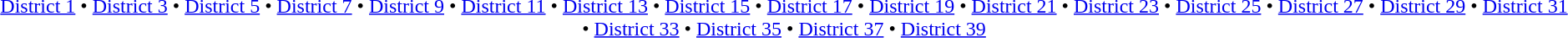<table id=toc class=toc summary=Contents>
<tr>
<td align=center><br><a href='#'>District 1</a> • <a href='#'>District 3</a> • <a href='#'>District 5</a> • <a href='#'>District 7</a> • <a href='#'>District 9</a> • <a href='#'>District 11</a> • <a href='#'>District 13</a> • <a href='#'>District 15</a> • <a href='#'>District 17</a> • <a href='#'>District 19</a> • <a href='#'>District 21</a> • <a href='#'>District 23</a> • <a href='#'>District 25</a> • <a href='#'>District 27</a> • <a href='#'>District 29</a> • <a href='#'>District 31</a> • <a href='#'>District 33</a> • <a href='#'>District 35</a> • <a href='#'>District 37</a> • <a href='#'>District 39</a> </td>
</tr>
</table>
